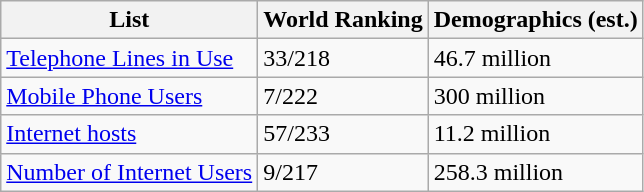<table class="wikitable sortable">
<tr>
<th>List</th>
<th>World Ranking</th>
<th>Demographics (est.)</th>
</tr>
<tr>
<td><a href='#'>Telephone Lines in Use</a></td>
<td>33/218</td>
<td>46.7 million</td>
</tr>
<tr>
<td><a href='#'>Mobile Phone Users</a></td>
<td>7/222</td>
<td>300 million</td>
</tr>
<tr>
<td><a href='#'>Internet hosts</a></td>
<td>57/233</td>
<td>11.2 million</td>
</tr>
<tr>
<td><a href='#'>Number of Internet Users</a></td>
<td>9/217</td>
<td>258.3 million</td>
</tr>
</table>
